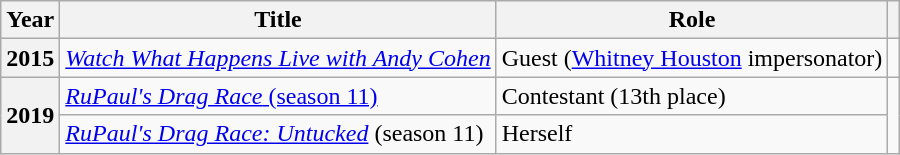<table class="wikitable plainrowheaders sortable">
<tr>
<th scope="col">Year</th>
<th scope="col">Title</th>
<th scope="col">Role</th>
<th style="text-align: center;" class="unsortable"></th>
</tr>
<tr>
<th scope="row">2015</th>
<td scope="row"><em><a href='#'>Watch What Happens Live with Andy Cohen</a></em></td>
<td>Guest (<a href='#'>Whitney Houston</a> impersonator)</td>
<td style="text-align: center;"></td>
</tr>
<tr>
<th scope="row" rowspan="2">2019</th>
<td scope="row"><a href='#'><em>RuPaul's Drag Race</em> (season 11)</a></td>
<td>Contestant (13th place)</td>
<td rowspan="2" style="text-align: center;"></td>
</tr>
<tr>
<td scope="row"><em><a href='#'>RuPaul's Drag Race: Untucked</a></em> (season 11)</td>
<td>Herself</td>
</tr>
</table>
